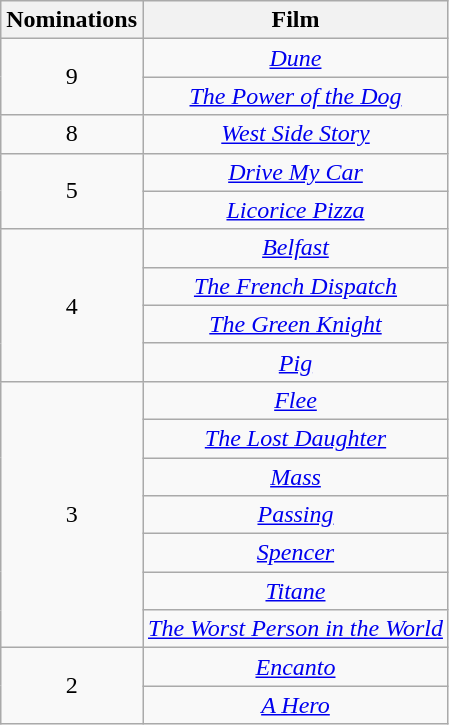<table class="wikitable plainrowheaders" style="text-align:center;">
<tr>
<th scope="col" style="width: 55px;">Nominations</th>
<th scope="col" style="text-align:center;">Film</th>
</tr>
<tr>
<td scope=row style="text-align:center" rowspan="2">9</td>
<td><em><a href='#'>Dune</a></em></td>
</tr>
<tr>
<td><em><a href='#'>The Power of the Dog</a></em></td>
</tr>
<tr>
<td scope=row style="text-align:center">8</td>
<td><em><a href='#'>West Side Story</a></em></td>
</tr>
<tr>
<td scope=row style="text-align:center" rowspan="2">5</td>
<td><em><a href='#'>Drive My Car</a></em></td>
</tr>
<tr>
<td><em><a href='#'>Licorice Pizza</a></em></td>
</tr>
<tr>
<td scope=row style="text-align:center" rowspan="4">4</td>
<td><em><a href='#'>Belfast</a></em></td>
</tr>
<tr>
<td><em><a href='#'>The French Dispatch</a></em></td>
</tr>
<tr>
<td><em><a href='#'>The Green Knight</a></em></td>
</tr>
<tr>
<td><em><a href='#'>Pig</a></em></td>
</tr>
<tr>
<td scope=row style="text-align:center" rowspan="7">3</td>
<td><em><a href='#'>Flee</a></em></td>
</tr>
<tr>
<td><em><a href='#'>The Lost Daughter</a></em></td>
</tr>
<tr>
<td><em><a href='#'>Mass</a></em></td>
</tr>
<tr>
<td><em><a href='#'>Passing</a></em></td>
</tr>
<tr>
<td><em><a href='#'>Spencer</a></em></td>
</tr>
<tr>
<td><em><a href='#'>Titane</a></em></td>
</tr>
<tr>
<td><em><a href='#'>The Worst Person in the World</a></em></td>
</tr>
<tr>
<td scope=row style="text-align:center" rowspan="2">2</td>
<td><em><a href='#'>Encanto</a></em></td>
</tr>
<tr>
<td><em><a href='#'>A Hero</a></em></td>
</tr>
</table>
